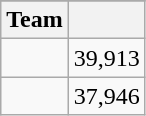<table class="wikitable" style="display:inline-table;">
<tr>
</tr>
<tr>
<th>Team</th>
<th></th>
</tr>
<tr>
<td></td>
<td align=right>39,913</td>
</tr>
<tr>
<td></td>
<td align=right>37,946</td>
</tr>
</table>
